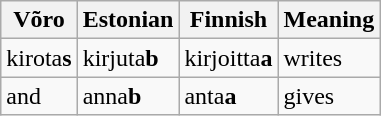<table class="wikitable">
<tr>
<th>Võro</th>
<th>Estonian</th>
<th>Finnish</th>
<th>Meaning</th>
</tr>
<tr>
<td>kirota<strong>s</strong></td>
<td>kirjuta<strong>b</strong></td>
<td>kirjoitta<strong>a</strong></td>
<td>writes</td>
</tr>
<tr>
<td>and</td>
<td>anna<strong>b</strong></td>
<td>anta<strong>a</strong></td>
<td>gives</td>
</tr>
</table>
